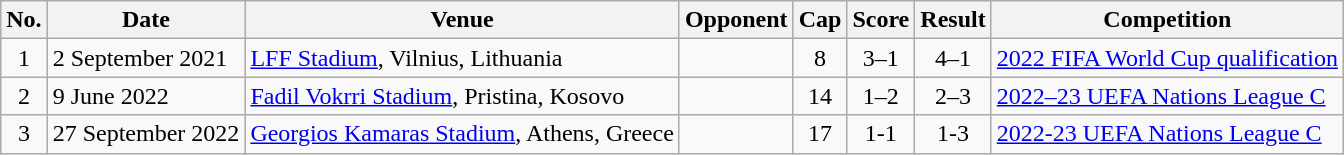<table class="wikitable sortable">
<tr>
<th scope="col">No.</th>
<th scope="col">Date</th>
<th scope="col">Venue</th>
<th scope="col">Opponent</th>
<th scope="col">Cap</th>
<th scope="col">Score</th>
<th scope="col">Result</th>
<th scope="col">Competition</th>
</tr>
<tr>
<td align="center">1</td>
<td>2 September 2021</td>
<td><a href='#'>LFF Stadium</a>, Vilnius, Lithuania</td>
<td></td>
<td align="center">8</td>
<td align="center">3–1</td>
<td align="center">4–1</td>
<td><a href='#'>2022 FIFA World Cup qualification</a></td>
</tr>
<tr>
<td align="center">2</td>
<td>9 June 2022</td>
<td><a href='#'>Fadil Vokrri Stadium</a>, Pristina, Kosovo</td>
<td></td>
<td align="center">14</td>
<td align="center">1–2</td>
<td align="center">2–3</td>
<td><a href='#'>2022–23 UEFA Nations League C</a></td>
</tr>
<tr>
<td align="center">3</td>
<td>27 September 2022</td>
<td><a href='#'>Georgios Kamaras Stadium</a>, Athens, Greece</td>
<td></td>
<td align="center">17</td>
<td align="center">1-1</td>
<td align="center">1-3</td>
<td><a href='#'>2022-23 UEFA Nations League C</a></td>
</tr>
</table>
